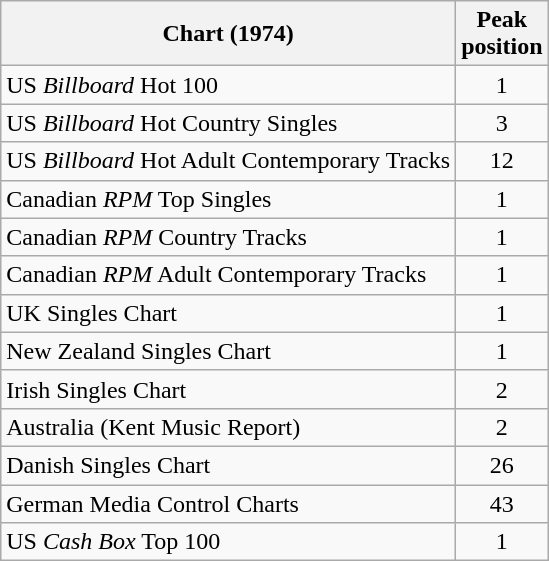<table class="wikitable sortable">
<tr>
<th align="left">Chart (1974)</th>
<th style="text-align:center;">Peak<br>position</th>
</tr>
<tr>
<td>US <em>Billboard</em> Hot 100</td>
<td style="text-align:center;">1</td>
</tr>
<tr>
<td>US <em>Billboard</em> Hot Country Singles</td>
<td style="text-align:center;">3</td>
</tr>
<tr>
<td>US <em>Billboard</em> Hot Adult Contemporary Tracks</td>
<td style="text-align:center;">12</td>
</tr>
<tr>
<td>Canadian <em>RPM</em> Top Singles</td>
<td style="text-align:center;">1</td>
</tr>
<tr>
<td>Canadian <em>RPM</em> Country Tracks</td>
<td style="text-align:center;">1</td>
</tr>
<tr>
<td>Canadian <em>RPM</em> Adult Contemporary Tracks</td>
<td style="text-align:center;">1</td>
</tr>
<tr>
<td>UK Singles Chart</td>
<td style="text-align:center;">1</td>
</tr>
<tr>
<td>New Zealand Singles Chart</td>
<td style="text-align:center;">1</td>
</tr>
<tr>
<td>Irish Singles Chart</td>
<td style="text-align:center;">2</td>
</tr>
<tr>
<td>Australia (Kent Music Report)</td>
<td style="text-align:center;">2</td>
</tr>
<tr>
<td>Danish Singles Chart</td>
<td style="text-align:center;">26</td>
</tr>
<tr>
<td>German Media Control Charts</td>
<td style="text-align:center;">43</td>
</tr>
<tr>
<td>US <em>Cash Box</em> Top 100</td>
<td style="text-align:center;">1</td>
</tr>
</table>
